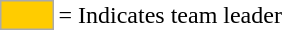<table>
<tr>
<td style="background-color:#FFCC00; border:1px solid #aaaaaa; width:2em;"></td>
<td>= Indicates team leader</td>
</tr>
</table>
